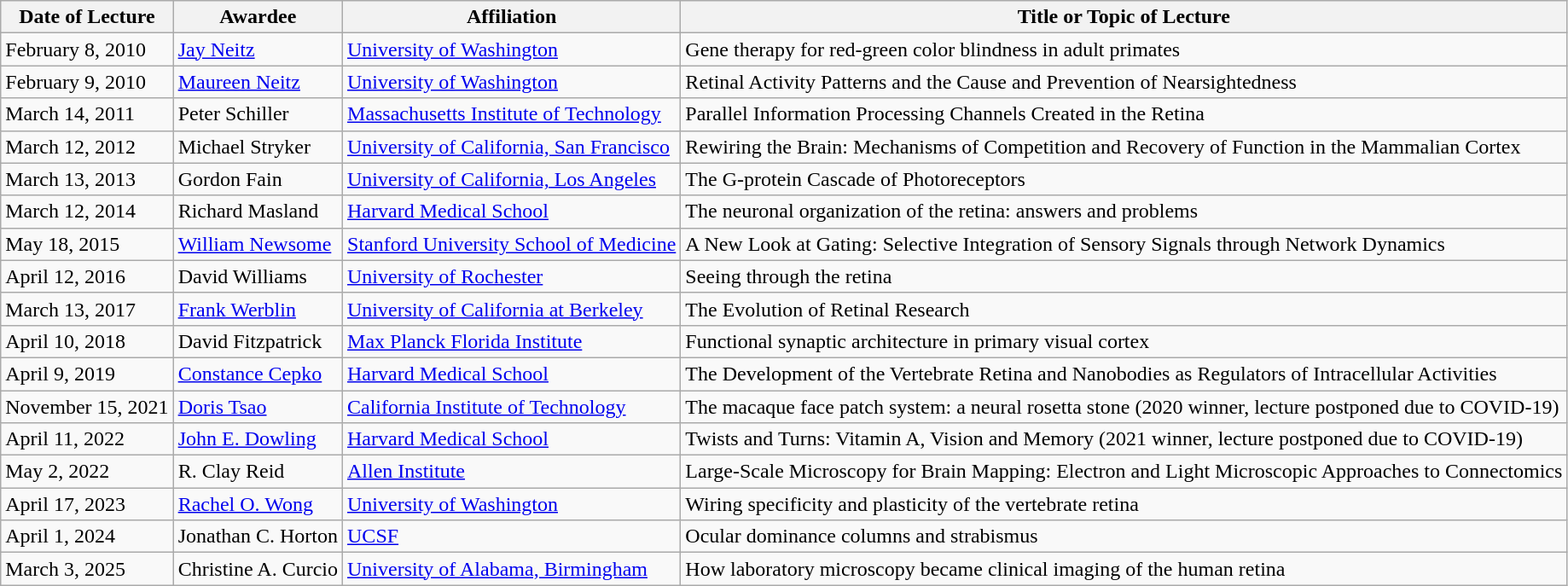<table class="wikitable">
<tr>
<th>Date of Lecture</th>
<th>Awardee</th>
<th>Affiliation</th>
<th>Title or Topic of Lecture</th>
</tr>
<tr>
<td>February 8, 2010</td>
<td><a href='#'>Jay Neitz</a></td>
<td><a href='#'>University of Washington</a></td>
<td>Gene therapy for red-green color blindness in adult primates</td>
</tr>
<tr>
<td>February 9, 2010</td>
<td><a href='#'>Maureen Neitz</a></td>
<td><a href='#'>University of Washington</a></td>
<td>Retinal Activity Patterns and the Cause and Prevention of Nearsightedness</td>
</tr>
<tr>
<td>March 14, 2011</td>
<td>Peter Schiller</td>
<td><a href='#'>Massachusetts Institute of Technology</a></td>
<td>Parallel Information Processing Channels Created in the Retina</td>
</tr>
<tr>
<td>March 12, 2012</td>
<td>Michael Stryker</td>
<td><a href='#'>University of California, San Francisco</a></td>
<td>Rewiring the Brain: Mechanisms of Competition and Recovery of Function in the Mammalian Cortex</td>
</tr>
<tr>
<td>March 13, 2013</td>
<td>Gordon Fain</td>
<td><a href='#'>University of California, Los Angeles</a></td>
<td>The G-protein Cascade of Photoreceptors</td>
</tr>
<tr>
<td>March 12, 2014</td>
<td>Richard Masland</td>
<td><a href='#'>Harvard Medical School</a></td>
<td>The neuronal organization of the retina:  answers and problems</td>
</tr>
<tr>
<td>May 18, 2015</td>
<td><a href='#'>William Newsome</a></td>
<td><a href='#'>Stanford University School of Medicine</a></td>
<td>A New Look at Gating: Selective Integration of Sensory Signals through Network Dynamics</td>
</tr>
<tr>
<td>April 12, 2016</td>
<td>David Williams</td>
<td><a href='#'>University of Rochester</a></td>
<td>Seeing through the retina</td>
</tr>
<tr>
<td>March 13, 2017</td>
<td><a href='#'>Frank Werblin</a></td>
<td><a href='#'>University of California at Berkeley</a></td>
<td>The Evolution of Retinal Research</td>
</tr>
<tr>
<td>April 10, 2018</td>
<td>David Fitzpatrick</td>
<td><a href='#'>Max Planck Florida Institute</a></td>
<td>Functional synaptic architecture in primary visual cortex</td>
</tr>
<tr>
<td>April 9, 2019</td>
<td><a href='#'>Constance Cepko</a></td>
<td><a href='#'>Harvard Medical School</a></td>
<td>The Development of the Vertebrate Retina and Nanobodies as Regulators of Intracellular Activities</td>
</tr>
<tr>
<td>November 15, 2021</td>
<td><a href='#'>Doris Tsao</a></td>
<td><a href='#'>California Institute of Technology</a></td>
<td>The macaque face patch system: a neural rosetta stone (2020 winner, lecture postponed due to COVID-19)</td>
</tr>
<tr>
<td>April 11, 2022</td>
<td><a href='#'>John E. Dowling</a></td>
<td><a href='#'>Harvard Medical School</a></td>
<td>Twists and Turns: Vitamin A, Vision and Memory (2021 winner, lecture postponed due to COVID-19)</td>
</tr>
<tr>
<td>May 2, 2022</td>
<td>R. Clay Reid</td>
<td><a href='#'>Allen Institute</a></td>
<td>Large-Scale Microscopy for Brain Mapping: Electron and Light Microscopic Approaches to Connectomics</td>
</tr>
<tr>
<td>April 17, 2023</td>
<td><a href='#'>Rachel O. Wong</a></td>
<td><a href='#'>University of Washington</a></td>
<td>Wiring specificity and plasticity of the vertebrate retina</td>
</tr>
<tr>
<td>April 1, 2024</td>
<td>Jonathan C. Horton</td>
<td><a href='#'>UCSF</a></td>
<td>Ocular dominance columns and strabismus</td>
</tr>
<tr>
<td>March 3, 2025</td>
<td>Christine A. Curcio</td>
<td><a href='#'>University of Alabama, Birmingham</a></td>
<td>How laboratory microscopy became clinical imaging of the human retina</td>
</tr>
</table>
